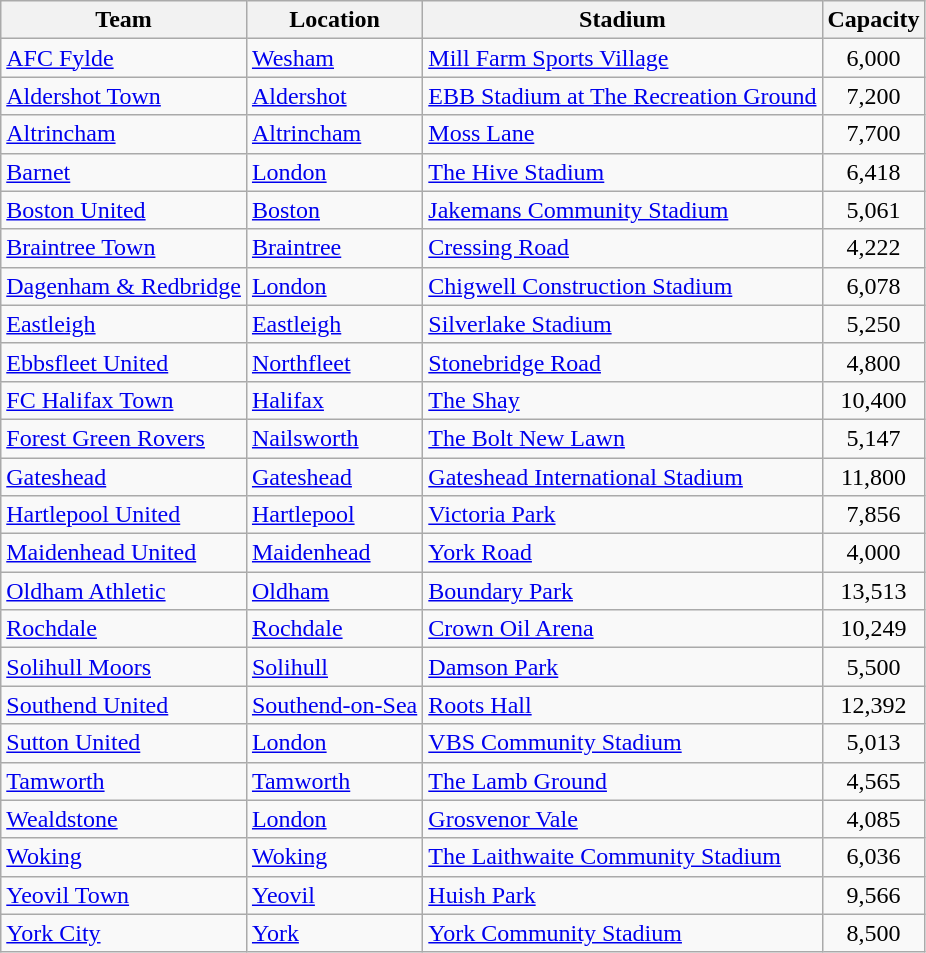<table class="wikitable sortable">
<tr>
<th>Team</th>
<th>Location</th>
<th>Stadium</th>
<th>Capacity</th>
</tr>
<tr>
<td><a href='#'>AFC Fylde</a></td>
<td><a href='#'>Wesham</a></td>
<td><a href='#'>Mill Farm Sports Village</a></td>
<td align="center">6,000</td>
</tr>
<tr>
<td><a href='#'>Aldershot Town</a></td>
<td><a href='#'>Aldershot</a></td>
<td><a href='#'>EBB Stadium at The Recreation Ground</a></td>
<td align="center">7,200</td>
</tr>
<tr>
<td><a href='#'>Altrincham</a></td>
<td><a href='#'>Altrincham</a></td>
<td><a href='#'>Moss Lane</a></td>
<td align="center">7,700</td>
</tr>
<tr>
<td><a href='#'>Barnet</a></td>
<td><a href='#'>London</a> </td>
<td><a href='#'>The Hive Stadium</a></td>
<td align="center">6,418</td>
</tr>
<tr>
<td><a href='#'>Boston United</a></td>
<td><a href='#'>Boston</a></td>
<td><a href='#'>Jakemans Community Stadium</a></td>
<td align="center">5,061</td>
</tr>
<tr>
<td><a href='#'>Braintree Town</a></td>
<td><a href='#'>Braintree</a></td>
<td><a href='#'>Cressing Road</a></td>
<td align="center">4,222</td>
</tr>
<tr>
<td><a href='#'>Dagenham & Redbridge</a></td>
<td><a href='#'>London</a> </td>
<td><a href='#'>Chigwell Construction Stadium</a></td>
<td align="center">6,078</td>
</tr>
<tr>
<td><a href='#'>Eastleigh</a></td>
<td><a href='#'>Eastleigh</a></td>
<td><a href='#'>Silverlake Stadium</a></td>
<td align="center">5,250</td>
</tr>
<tr>
<td><a href='#'>Ebbsfleet United</a></td>
<td><a href='#'>Northfleet</a></td>
<td><a href='#'>Stonebridge Road</a></td>
<td align="center">4,800</td>
</tr>
<tr>
<td><a href='#'>FC Halifax Town</a></td>
<td><a href='#'>Halifax</a></td>
<td><a href='#'>The Shay</a></td>
<td align="center">10,400</td>
</tr>
<tr>
<td><a href='#'>Forest Green Rovers</a></td>
<td><a href='#'>Nailsworth</a></td>
<td><a href='#'>The Bolt New Lawn</a></td>
<td align="center">5,147</td>
</tr>
<tr>
<td><a href='#'>Gateshead</a></td>
<td><a href='#'>Gateshead</a></td>
<td><a href='#'>Gateshead International Stadium</a></td>
<td align="center">11,800</td>
</tr>
<tr>
<td><a href='#'>Hartlepool United</a></td>
<td><a href='#'>Hartlepool</a></td>
<td><a href='#'>Victoria Park</a></td>
<td align="center">7,856</td>
</tr>
<tr>
<td><a href='#'>Maidenhead United</a></td>
<td><a href='#'>Maidenhead</a></td>
<td><a href='#'>York Road</a></td>
<td align="center">4,000</td>
</tr>
<tr>
<td><a href='#'>Oldham Athletic</a></td>
<td><a href='#'>Oldham</a></td>
<td><a href='#'>Boundary Park</a></td>
<td align="center">13,513</td>
</tr>
<tr>
<td><a href='#'>Rochdale</a></td>
<td><a href='#'>Rochdale</a></td>
<td><a href='#'>Crown Oil Arena</a></td>
<td align="center">10,249</td>
</tr>
<tr>
<td><a href='#'>Solihull Moors</a></td>
<td><a href='#'>Solihull</a></td>
<td><a href='#'>Damson Park</a></td>
<td align="center">5,500</td>
</tr>
<tr>
<td><a href='#'>Southend United</a></td>
<td><a href='#'>Southend-on-Sea</a></td>
<td><a href='#'>Roots Hall</a></td>
<td align="center">12,392</td>
</tr>
<tr>
<td><a href='#'>Sutton United</a></td>
<td><a href='#'>London</a> </td>
<td><a href='#'>VBS Community Stadium</a></td>
<td align="center">5,013</td>
</tr>
<tr>
<td><a href='#'>Tamworth</a></td>
<td><a href='#'>Tamworth</a></td>
<td><a href='#'>The Lamb Ground</a></td>
<td align="center">4,565</td>
</tr>
<tr>
<td><a href='#'>Wealdstone</a></td>
<td><a href='#'>London</a> </td>
<td><a href='#'>Grosvenor Vale</a></td>
<td align="center">4,085</td>
</tr>
<tr>
<td><a href='#'>Woking</a></td>
<td><a href='#'>Woking</a></td>
<td><a href='#'>The Laithwaite Community Stadium</a></td>
<td align="center">6,036</td>
</tr>
<tr>
<td><a href='#'>Yeovil Town</a></td>
<td><a href='#'>Yeovil</a></td>
<td><a href='#'>Huish Park</a></td>
<td align="center">9,566</td>
</tr>
<tr>
<td><a href='#'>York City</a></td>
<td><a href='#'>York</a></td>
<td><a href='#'>York Community Stadium</a></td>
<td align="center">8,500</td>
</tr>
</table>
